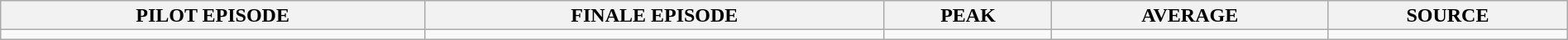<table class="wikitable" style="text-align:center; background:#f9f9f9; line-height:16px;" width="100%">
<tr>
<th>PILOT EPISODE</th>
<th>FINALE EPISODE</th>
<th>PEAK</th>
<th>AVERAGE</th>
<th>SOURCE</th>
</tr>
<tr>
<td></td>
<td></td>
<td></td>
<td></td>
<td></td>
</tr>
</table>
